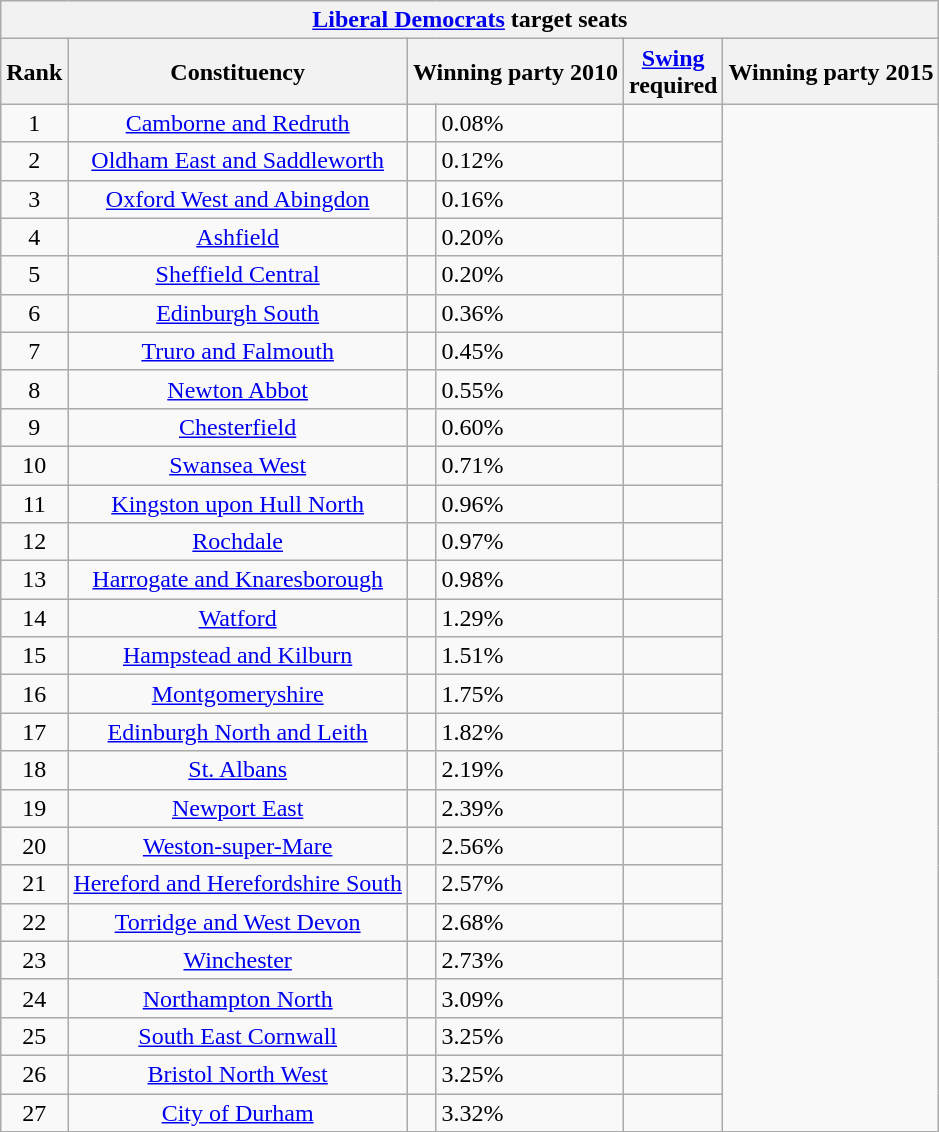<table class="wikitable plainrowheaders sortable" style="text-align:center">
<tr>
<th colspan="7"><a href='#'>Liberal Democrats</a> target seats</th>
</tr>
<tr>
<th>Rank</th>
<th>Constituency</th>
<th colspan="2">Winning party 2010</th>
<th><a href='#'>Swing</a><br>required</th>
<th colspan="2">Winning party 2015</th>
</tr>
<tr>
<td>1</td>
<td><a href='#'>Camborne and Redruth</a></td>
<td></td>
<td scope="row" style="text-align: left;">0.08%</td>
<td></td>
</tr>
<tr>
<td>2</td>
<td><a href='#'>Oldham East and Saddleworth</a></td>
<td></td>
<td scope="row" style="text-align: left;">0.12%</td>
<td></td>
</tr>
<tr>
<td>3</td>
<td><a href='#'>Oxford West and Abingdon</a></td>
<td></td>
<td scope="row" style="text-align: left;">0.16%</td>
<td></td>
</tr>
<tr>
<td>4</td>
<td><a href='#'>Ashfield</a></td>
<td></td>
<td scope="row" style="text-align: left;">0.20%</td>
<td></td>
</tr>
<tr>
<td>5</td>
<td><a href='#'>Sheffield Central</a></td>
<td></td>
<td scope="row" style="text-align: left;">0.20%</td>
<td></td>
</tr>
<tr>
<td>6</td>
<td><a href='#'>Edinburgh South</a></td>
<td></td>
<td scope="row" style="text-align: left;">0.36%</td>
<td></td>
</tr>
<tr>
<td>7</td>
<td><a href='#'>Truro and Falmouth</a></td>
<td></td>
<td scope="row" style="text-align: left;">0.45%</td>
<td></td>
</tr>
<tr>
<td>8</td>
<td><a href='#'>Newton Abbot</a></td>
<td></td>
<td scope="row" style="text-align: left;">0.55%</td>
<td></td>
</tr>
<tr>
<td>9</td>
<td><a href='#'>Chesterfield</a></td>
<td></td>
<td scope="row" style="text-align: left;">0.60%</td>
<td></td>
</tr>
<tr>
<td>10</td>
<td><a href='#'>Swansea West</a></td>
<td></td>
<td scope="row" style="text-align: left;">0.71%</td>
<td></td>
</tr>
<tr>
<td>11</td>
<td><a href='#'>Kingston upon Hull North</a></td>
<td></td>
<td scope="row" style="text-align: left;">0.96%</td>
<td></td>
</tr>
<tr>
<td>12</td>
<td><a href='#'>Rochdale</a></td>
<td></td>
<td scope="row" style="text-align: left;">0.97%</td>
<td></td>
</tr>
<tr>
<td>13</td>
<td><a href='#'>Harrogate and Knaresborough</a></td>
<td></td>
<td scope="row" style="text-align: left;">0.98%</td>
<td></td>
</tr>
<tr>
<td>14</td>
<td><a href='#'>Watford</a></td>
<td></td>
<td scope="row" style="text-align: left;">1.29%</td>
<td></td>
</tr>
<tr>
<td>15</td>
<td><a href='#'>Hampstead and Kilburn</a></td>
<td></td>
<td scope="row" style="text-align: left;">1.51%</td>
<td></td>
</tr>
<tr>
<td>16</td>
<td><a href='#'>Montgomeryshire</a></td>
<td></td>
<td scope="row" style="text-align: left;">1.75%</td>
<td></td>
</tr>
<tr>
<td>17</td>
<td><a href='#'>Edinburgh North and Leith</a></td>
<td></td>
<td scope="row" style="text-align: left;">1.82%</td>
<td></td>
</tr>
<tr>
<td>18</td>
<td><a href='#'>St. Albans</a></td>
<td></td>
<td scope="row" style="text-align: left;">2.19%</td>
<td></td>
</tr>
<tr>
<td>19</td>
<td><a href='#'>Newport East</a></td>
<td></td>
<td scope="row" style="text-align: left;">2.39%</td>
<td></td>
</tr>
<tr>
<td>20</td>
<td><a href='#'>Weston-super-Mare</a></td>
<td></td>
<td scope="row" style="text-align: left;">2.56%</td>
<td></td>
</tr>
<tr>
<td>21</td>
<td><a href='#'>Hereford and Herefordshire South</a></td>
<td></td>
<td scope="row" style="text-align: left;">2.57%</td>
<td></td>
</tr>
<tr>
<td>22</td>
<td><a href='#'>Torridge and West Devon</a></td>
<td></td>
<td scope="row" style="text-align: left;">2.68%</td>
<td></td>
</tr>
<tr>
<td>23</td>
<td><a href='#'>Winchester</a></td>
<td></td>
<td scope="row" style="text-align: left;">2.73%</td>
<td></td>
</tr>
<tr>
<td>24</td>
<td><a href='#'>Northampton North</a></td>
<td></td>
<td scope="row" style="text-align: left;">3.09%</td>
<td></td>
</tr>
<tr>
<td>25</td>
<td><a href='#'>South East Cornwall</a></td>
<td></td>
<td scope="row" style="text-align: left;">3.25%</td>
<td></td>
</tr>
<tr>
<td>26</td>
<td><a href='#'>Bristol North West</a></td>
<td></td>
<td scope="row" style="text-align: left;">3.25%</td>
<td></td>
</tr>
<tr>
<td>27</td>
<td><a href='#'>City of Durham</a></td>
<td></td>
<td scope="row" style="text-align: left;">3.32%</td>
<td></td>
</tr>
</table>
